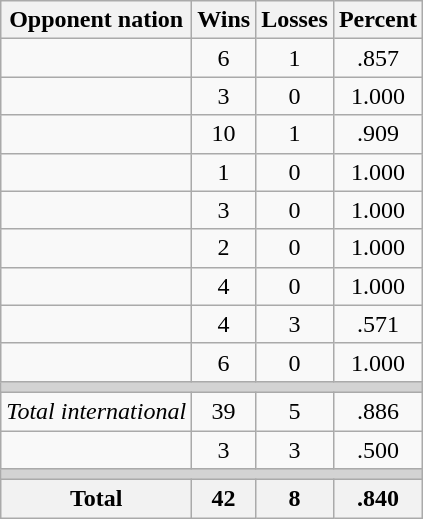<table class=wikitable>
<tr>
<th>Opponent nation</th>
<th>Wins</th>
<th>Losses</th>
<th>Percent</th>
</tr>
<tr align=center>
<td align=left></td>
<td>6</td>
<td>1</td>
<td>.857</td>
</tr>
<tr align=center>
<td align=left></td>
<td>3</td>
<td>0</td>
<td>1.000</td>
</tr>
<tr align=center>
<td align=left></td>
<td>10</td>
<td>1</td>
<td>.909</td>
</tr>
<tr align=center>
<td align=left></td>
<td>1</td>
<td>0</td>
<td>1.000</td>
</tr>
<tr align=center>
<td align=left></td>
<td>3</td>
<td>0</td>
<td>1.000</td>
</tr>
<tr align=center>
<td align=left></td>
<td>2</td>
<td>0</td>
<td>1.000</td>
</tr>
<tr align=center>
<td align=left></td>
<td>4</td>
<td>0</td>
<td>1.000</td>
</tr>
<tr align=center>
<td align=left></td>
<td>4</td>
<td>3</td>
<td>.571</td>
</tr>
<tr align=center>
<td align=left></td>
<td>6</td>
<td>0</td>
<td>1.000</td>
</tr>
<tr>
<td colspan=4 bgcolor=lightgray></td>
</tr>
<tr align=center>
<td align=left><em>Total international</em></td>
<td>39</td>
<td>5</td>
<td>.886</td>
</tr>
<tr align=center>
<td align=left></td>
<td>3</td>
<td>3</td>
<td>.500</td>
</tr>
<tr>
<td colspan=4 bgcolor=lightgray></td>
</tr>
<tr>
<th>Total</th>
<th>42</th>
<th>8</th>
<th>.840</th>
</tr>
</table>
